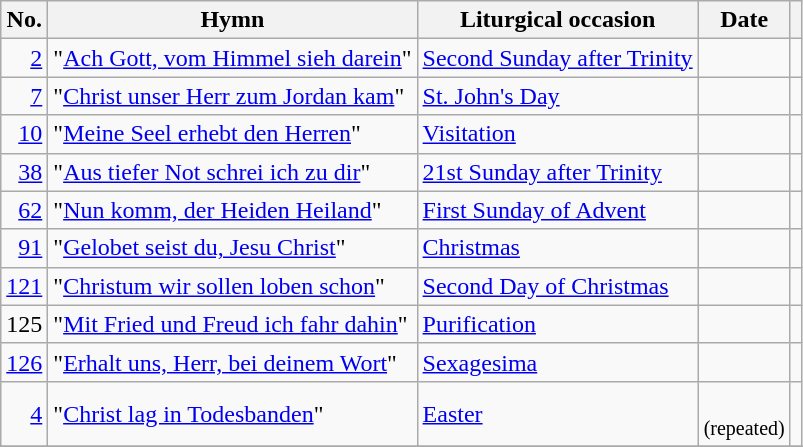<table class="wikitable">
<tr>
<th>No.</th>
<th>Hymn</th>
<th>Liturgical occasion</th>
<th>Date</th>
<th></th>
</tr>
<tr>
<td style="text-align:right"><a href='#'>2</a></td>
<td>"<a href='#'>Ach Gott, vom Himmel sieh darein</a>"</td>
<td><a href='#'>Second Sunday after Trinity</a></td>
<td style="text-align:right"></td>
<td></td>
</tr>
<tr>
<td style="text-align:right"><a href='#'>7</a></td>
<td>"<a href='#'>Christ unser Herr zum Jordan kam</a>"</td>
<td><a href='#'>St. John's Day</a></td>
<td style="text-align:right"></td>
<td></td>
</tr>
<tr>
<td style="text-align:right"><a href='#'>10</a></td>
<td>"<a href='#'>Meine Seel erhebt den Herren</a>"</td>
<td><a href='#'>Visitation</a></td>
<td style="text-align:right"></td>
<td></td>
</tr>
<tr>
<td style="text-align:right"><a href='#'>38</a></td>
<td>"<a href='#'>Aus tiefer Not schrei ich zu dir</a>"</td>
<td><a href='#'>21st Sunday after Trinity</a></td>
<td style="text-align:right"></td>
<td></td>
</tr>
<tr>
<td style="text-align:right"><a href='#'>62</a></td>
<td>"<a href='#'>Nun komm, der Heiden Heiland</a>"</td>
<td><a href='#'>First Sunday of Advent</a></td>
<td style="text-align:right"></td>
<td></td>
</tr>
<tr>
<td style="text-align:right"><a href='#'>91</a></td>
<td>"<a href='#'>Gelobet seist du, Jesu Christ</a>"</td>
<td><a href='#'>Christmas</a></td>
<td style="text-align:right"></td>
<td></td>
</tr>
<tr>
<td><a href='#'>121</a></td>
<td>"<a href='#'>Christum wir sollen loben schon</a>"</td>
<td><a href='#'>Second Day of Christmas</a></td>
<td style="text-align:right"></td>
<td></td>
</tr>
<tr>
<td>125</td>
<td>"<a href='#'>Mit Fried und Freud ich fahr dahin</a>"</td>
<td><a href='#'>Purification</a></td>
<td style="text-align:right"></td>
<td></td>
</tr>
<tr>
<td><a href='#'>126</a></td>
<td>"<a href='#'>Erhalt uns, Herr, bei deinem Wort</a>"</td>
<td><a href='#'>Sexagesima</a></td>
<td style="text-align:right"></td>
<td></td>
</tr>
<tr>
<td style="text-align:right"><a href='#'>4</a></td>
<td>"<a href='#'>Christ lag in Todesbanden</a>"</td>
<td><a href='#'>Easter</a></td>
<td style="text-align:right"><br><small>(repeated)</small></td>
<td></td>
</tr>
<tr>
</tr>
</table>
